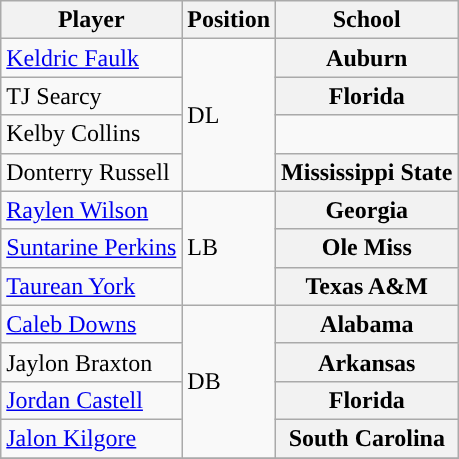<table class="wikitable" border="0">
<tr>
<th>Player</th>
<th>Position</th>
<th>School</th>
</tr>
<tr>
<td><a href='#'>Keldric Faulk</a></td>
<td rowspan=4>DL</td>
<th>Auburn</th>
</tr>
<tr>
<td>TJ Searcy</td>
<th>Florida</th>
</tr>
<tr>
<td>Kelby Collins</td>
</tr>
<tr>
<td>Donterry Russell</td>
<th>Mississippi State</th>
</tr>
<tr>
<td><a href='#'>Raylen Wilson</a></td>
<td rowspan=3>LB</td>
<th>Georgia</th>
</tr>
<tr>
<td><a href='#'>Suntarine Perkins</a></td>
<th>Ole Miss</th>
</tr>
<tr>
<td><a href='#'>Taurean York</a></td>
<th>Texas A&M</th>
</tr>
<tr>
<td><a href='#'>Caleb Downs</a></td>
<td rowspan=4>DB</td>
<th>Alabama</th>
</tr>
<tr>
<td>Jaylon Braxton</td>
<th>Arkansas</th>
</tr>
<tr>
<td><a href='#'>Jordan Castell</a></td>
<th>Florida</th>
</tr>
<tr>
<td><a href='#'>Jalon Kilgore</a></td>
<th>South Carolina</th>
</tr>
<tr>
</tr>
</table>
